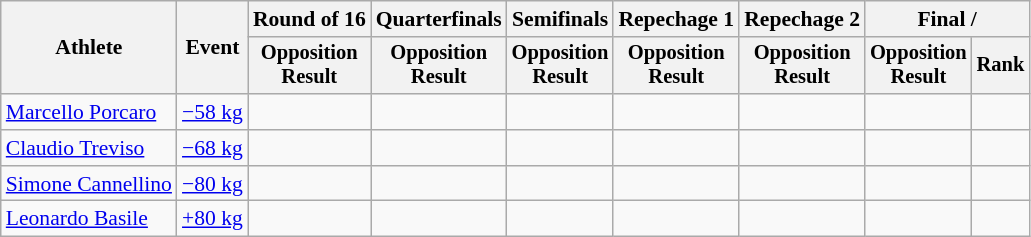<table class="wikitable" style="font-size:90%">
<tr>
<th rowspan="2">Athlete</th>
<th rowspan="2">Event</th>
<th>Round of 16</th>
<th>Quarterfinals</th>
<th>Semifinals</th>
<th>Repechage 1</th>
<th>Repechage 2</th>
<th colspan=2>Final / </th>
</tr>
<tr style="font-size:95%">
<th>Opposition<br>Result</th>
<th>Opposition<br>Result</th>
<th>Opposition<br>Result</th>
<th>Opposition<br>Result</th>
<th>Opposition<br>Result</th>
<th>Opposition<br>Result</th>
<th>Rank</th>
</tr>
<tr align=center>
<td align=left><a href='#'>Marcello Porcaro</a></td>
<td align=left><a href='#'>−58 kg</a></td>
<td></td>
<td></td>
<td></td>
<td></td>
<td></td>
<td></td>
<td></td>
</tr>
<tr align=center>
<td align=left><a href='#'>Claudio Treviso</a></td>
<td align=left><a href='#'>−68 kg</a></td>
<td></td>
<td></td>
<td></td>
<td></td>
<td></td>
<td></td>
<td></td>
</tr>
<tr align=center>
<td align=left><a href='#'>Simone Cannellino</a></td>
<td align=left><a href='#'>−80 kg</a></td>
<td></td>
<td></td>
<td></td>
<td></td>
<td></td>
<td></td>
<td></td>
</tr>
<tr align=center>
<td align=left><a href='#'>Leonardo Basile</a></td>
<td align=left><a href='#'>+80 kg</a></td>
<td></td>
<td></td>
<td></td>
<td></td>
<td></td>
<td></td>
<td></td>
</tr>
</table>
